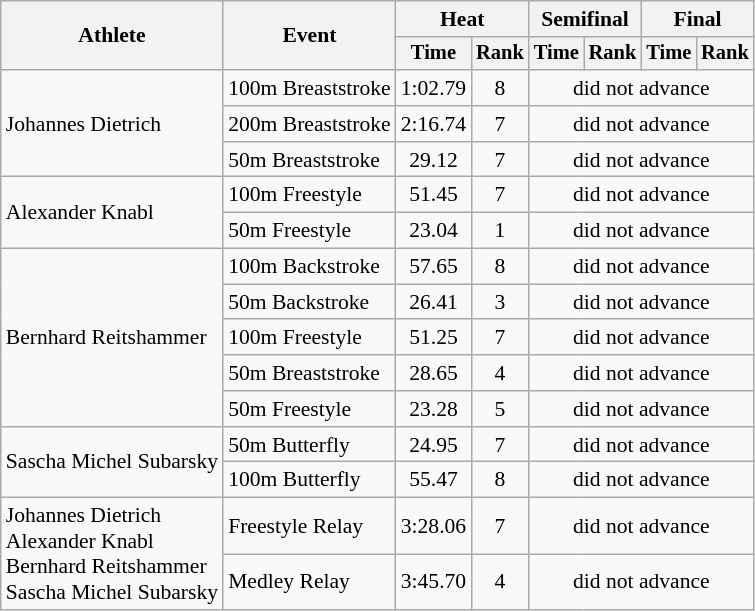<table class=wikitable style="font-size:90%">
<tr>
<th rowspan="2">Athlete</th>
<th rowspan="2">Event</th>
<th colspan="2">Heat</th>
<th colspan="2">Semifinal</th>
<th colspan="2">Final</th>
</tr>
<tr style="font-size:95%">
<th>Time</th>
<th>Rank</th>
<th>Time</th>
<th>Rank</th>
<th>Time</th>
<th>Rank</th>
</tr>
<tr align=center>
<td align=left rowspan=3>Johannes Dietrich</td>
<td align=left>100m Breaststroke</td>
<td>1:02.79</td>
<td>8</td>
<td colspan=4>did not advance</td>
</tr>
<tr align=center>
<td align=left>200m Breaststroke</td>
<td>2:16.74</td>
<td>7</td>
<td colspan=4>did not advance</td>
</tr>
<tr align=center>
<td align=left>50m Breaststroke</td>
<td>29.12</td>
<td>7</td>
<td colspan=4>did not advance</td>
</tr>
<tr align=center>
<td align=left rowspan=2>Alexander Knabl</td>
<td align=left>100m Freestyle</td>
<td>51.45</td>
<td>7</td>
<td colspan=4>did not advance</td>
</tr>
<tr align=center>
<td align=left>50m Freestyle</td>
<td>23.04</td>
<td>1</td>
<td colspan=4>did not advance</td>
</tr>
<tr align=center>
<td align=left rowspan=5>Bernhard Reitshammer</td>
<td align=left>100m Backstroke</td>
<td>57.65</td>
<td>8</td>
<td colspan=4>did not advance</td>
</tr>
<tr align=center>
<td align=left>50m Backstroke</td>
<td>26.41</td>
<td>3</td>
<td colspan=4>did not advance</td>
</tr>
<tr align=center>
<td align=left>100m Freestyle</td>
<td>51.25</td>
<td>7</td>
<td colspan=4>did not advance</td>
</tr>
<tr align=center>
<td align=left>50m Breaststroke</td>
<td>28.65</td>
<td>4</td>
<td colspan=4>did not advance</td>
</tr>
<tr align=center>
<td align=left>50m Freestyle</td>
<td>23.28</td>
<td>5</td>
<td colspan=4>did not advance</td>
</tr>
<tr align=center>
<td align=left rowspan=2>Sascha Michel Subarsky</td>
<td align=left>50m Butterfly</td>
<td>24.95</td>
<td>7</td>
<td colspan=4>did not advance</td>
</tr>
<tr align=center>
<td align=left>100m Butterfly</td>
<td>55.47</td>
<td>8</td>
<td colspan=4>did not advance</td>
</tr>
<tr align=center>
<td align=left rowspan=2>Johannes Dietrich<br>Alexander Knabl<br>Bernhard Reitshammer<br>Sascha Michel Subarsky</td>
<td align=left> Freestyle Relay</td>
<td>3:28.06</td>
<td>7</td>
<td colspan=4>did not advance</td>
</tr>
<tr align=center>
<td align=left> Medley Relay</td>
<td>3:45.70</td>
<td>4</td>
<td colspan=4>did not advance</td>
</tr>
</table>
